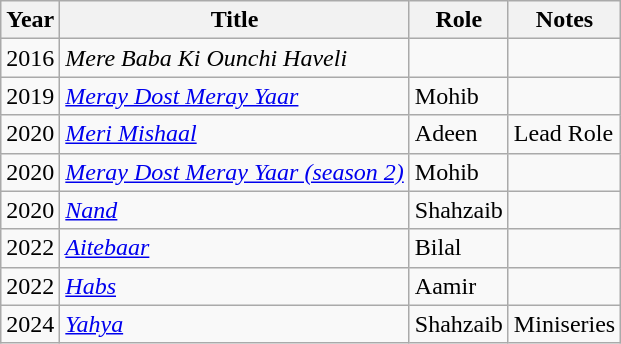<table class="wikitable">
<tr>
<th>Year</th>
<th>Title</th>
<th>Role</th>
<th>Notes</th>
</tr>
<tr>
<td>2016</td>
<td><em>Mere Baba Ki Ounchi Haveli</em></td>
<td></td>
<td></td>
</tr>
<tr>
<td>2019</td>
<td><em><a href='#'>Meray Dost Meray Yaar</a></em></td>
<td>Mohib</td>
<td></td>
</tr>
<tr>
<td>2020</td>
<td><em><a href='#'>Meri Mishaal</a></em></td>
<td>Adeen</td>
<td>Lead Role</td>
</tr>
<tr>
<td>2020</td>
<td><em><a href='#'>Meray Dost Meray Yaar (season 2)</a></em></td>
<td>Mohib</td>
<td></td>
</tr>
<tr>
<td>2020</td>
<td><em><a href='#'>Nand</a></em></td>
<td>Shahzaib</td>
<td></td>
</tr>
<tr>
<td>2022</td>
<td><em><a href='#'>Aitebaar</a></em></td>
<td>Bilal</td>
<td></td>
</tr>
<tr>
<td>2022</td>
<td><em><a href='#'>Habs</a></em></td>
<td>Aamir</td>
<td></td>
</tr>
<tr>
<td>2024</td>
<td><em><a href='#'>Yahya</a></em></td>
<td>Shahzaib</td>
<td>Miniseries</td>
</tr>
</table>
